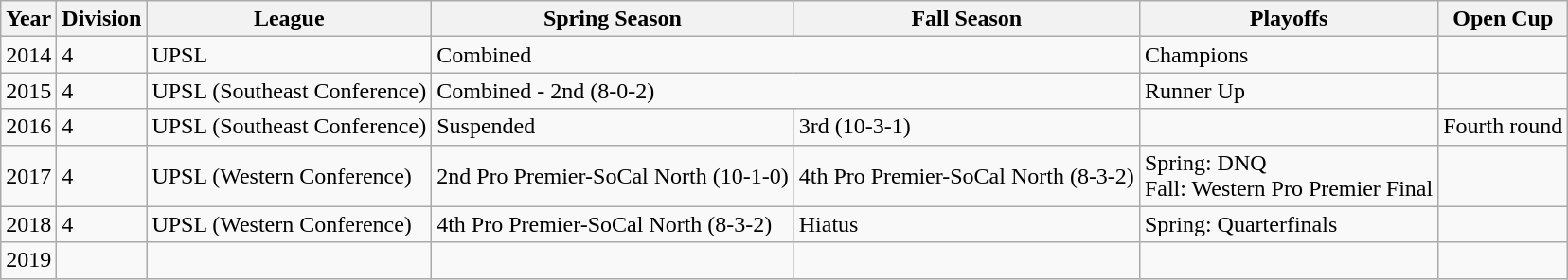<table class="wikitable">
<tr>
<th>Year</th>
<th>Division</th>
<th>League</th>
<th>Spring Season</th>
<th>Fall Season</th>
<th>Playoffs</th>
<th>Open Cup</th>
</tr>
<tr>
<td>2014</td>
<td>4</td>
<td>UPSL</td>
<td colspan="2">Combined</td>
<td>Champions</td>
<td></td>
</tr>
<tr>
<td>2015</td>
<td>4</td>
<td>UPSL (Southeast Conference)</td>
<td colspan="2">Combined - 2nd (8-0-2)</td>
<td>Runner Up</td>
<td></td>
</tr>
<tr>
<td>2016</td>
<td>4</td>
<td>UPSL (Southeast Conference)</td>
<td>Suspended</td>
<td>3rd (10-3-1)</td>
<td></td>
<td>Fourth round</td>
</tr>
<tr>
<td>2017</td>
<td>4</td>
<td>UPSL (Western Conference)</td>
<td>2nd Pro Premier-SoCal North (10-1-0)</td>
<td>4th Pro Premier-SoCal North (8-3-2)</td>
<td>Spring: DNQ<br>Fall: Western Pro Premier Final</td>
<td></td>
</tr>
<tr>
<td>2018</td>
<td>4</td>
<td>UPSL (Western Conference)</td>
<td>4th Pro Premier-SoCal North (8-3-2)</td>
<td>Hiatus</td>
<td>Spring: Quarterfinals</td>
<td></td>
</tr>
<tr>
<td>2019</td>
<td></td>
<td></td>
<td></td>
<td></td>
<td></td>
<td></td>
</tr>
</table>
